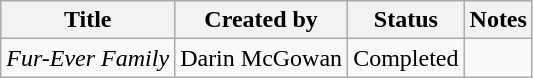<table class="wikitable sortable">
<tr>
<th>Title</th>
<th>Created by</th>
<th>Status</th>
<th>Notes</th>
</tr>
<tr>
<td><em>Fur-Ever Family</em></td>
<td>Darin McGowan</td>
<td>Completed</td>
<td></td>
</tr>
</table>
